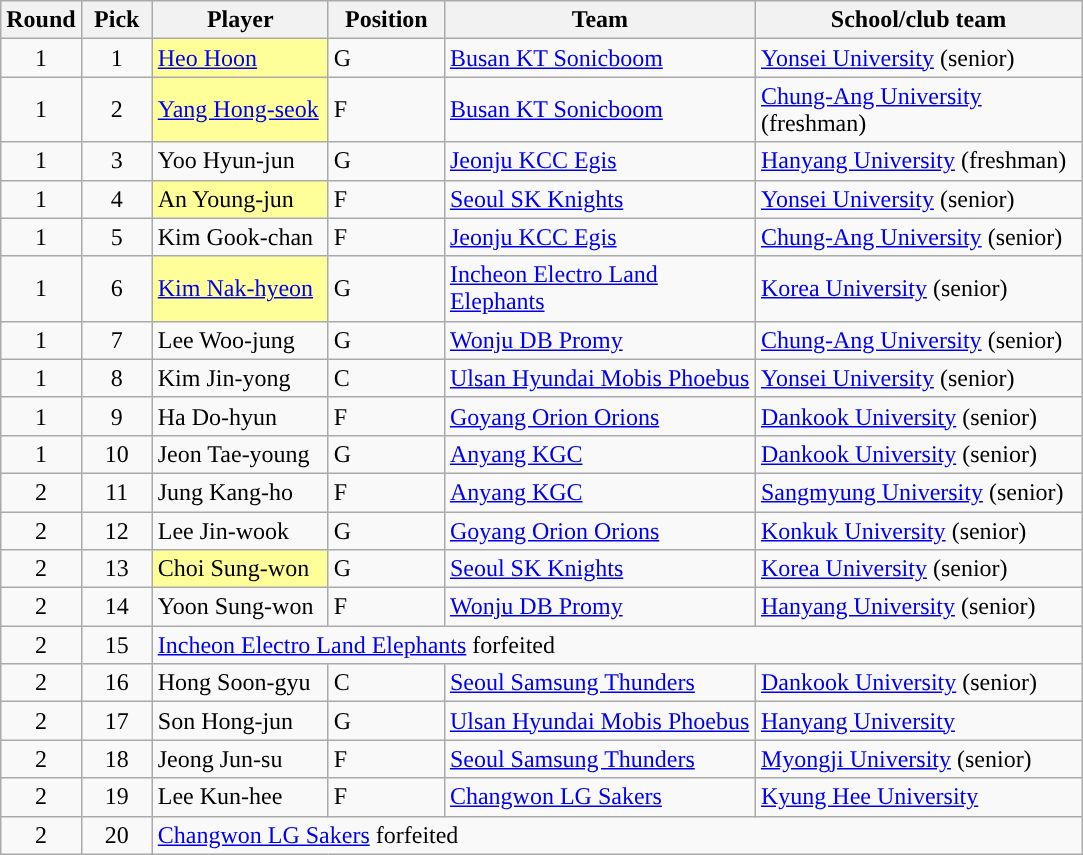<table class="wikitable sortable sortable">
<tr>
<th scope="col" width=40>Round</th>
<th scope="col" width=40>Pick</th>
<th scope="col" width=110>Player</th>
<th scope="col" width=70>Position</th>
<th scope="col" width=200>Team</th>
<th scope="col" width=210>School/club team</th>
</tr>
<tr>
<td align=center>1</td>
<td align=center>1</td>
<td style="background-color:#FFFF99;"><a href='#'>Heo Hoon</a></td>
<td>G</td>
<td><a href='#'>Busan KT Sonicboom</a></td>
<td><a href='#'>Yonsei University</a> (senior)</td>
</tr>
<tr>
<td align=center>1</td>
<td align=center>2</td>
<td style="background-color:#FFFF99;"><a href='#'>Yang Hong-seok</a></td>
<td>F</td>
<td><a href='#'>Busan KT Sonicboom</a></td>
<td><a href='#'>Chung-Ang University</a> (freshman)</td>
</tr>
<tr>
<td align=center>1</td>
<td align=center>3</td>
<td>Yoo Hyun-jun</td>
<td>G</td>
<td><a href='#'>Jeonju KCC Egis</a></td>
<td><a href='#'>Hanyang University</a> (freshman)</td>
</tr>
<tr>
<td align=center>1</td>
<td align=center>4</td>
<td style="background-color:#FFFF99;">An Young-jun</td>
<td>F</td>
<td><a href='#'>Seoul SK Knights</a></td>
<td><a href='#'>Yonsei University</a> (senior)</td>
</tr>
<tr>
<td align=center>1</td>
<td align=center>5</td>
<td>Kim Gook-chan</td>
<td>F</td>
<td><a href='#'>Jeonju KCC Egis</a></td>
<td><a href='#'>Chung-Ang University</a> (senior)</td>
</tr>
<tr>
<td align=center>1</td>
<td align=center>6</td>
<td style="background-color:#FFFF99;"><a href='#'>Kim Nak-hyeon</a></td>
<td>G</td>
<td><a href='#'>Incheon Electro Land Elephants</a></td>
<td><a href='#'>Korea University</a> (senior)</td>
</tr>
<tr>
<td align=center>1</td>
<td align=center>7</td>
<td>Lee Woo-jung</td>
<td>G</td>
<td><a href='#'>Wonju DB Promy</a></td>
<td><a href='#'>Chung-Ang University</a> (senior)</td>
</tr>
<tr>
<td align=center>1</td>
<td align=center>8</td>
<td>Kim Jin-yong</td>
<td>C</td>
<td><a href='#'>Ulsan Hyundai Mobis Phoebus</a></td>
<td><a href='#'>Yonsei University</a> (senior)</td>
</tr>
<tr>
<td align=center>1</td>
<td align=center>9</td>
<td>Ha Do-hyun</td>
<td>F</td>
<td><a href='#'>Goyang Orion Orions</a></td>
<td><a href='#'>Dankook University</a> (senior)</td>
</tr>
<tr>
<td align=center>1</td>
<td align=center>10</td>
<td>Jeon Tae-young</td>
<td>G</td>
<td><a href='#'>Anyang KGC</a></td>
<td><a href='#'>Dankook University</a> (senior)</td>
</tr>
<tr>
<td align=center>2</td>
<td align=center>11</td>
<td>Jung Kang-ho</td>
<td>F</td>
<td><a href='#'>Anyang KGC</a></td>
<td><a href='#'>Sangmyung University</a> (senior)</td>
</tr>
<tr>
<td align=center>2</td>
<td align=center>12</td>
<td>Lee Jin-wook</td>
<td>G</td>
<td><a href='#'>Goyang Orion Orions</a></td>
<td><a href='#'>Konkuk University</a> (senior)</td>
</tr>
<tr>
<td align=center>2</td>
<td align=center>13</td>
<td style="background-color:#FFFF99;">Choi Sung-won</td>
<td>G</td>
<td><a href='#'>Seoul SK Knights</a></td>
<td><a href='#'>Korea University</a> (senior)</td>
</tr>
<tr>
<td align=center>2</td>
<td align=center>14</td>
<td>Yoon Sung-won</td>
<td>F</td>
<td><a href='#'>Wonju DB Promy</a></td>
<td><a href='#'>Hanyang University</a> (senior)</td>
</tr>
<tr>
<td align=center>2</td>
<td align=center>15</td>
<td colspan="4"><a href='#'>Incheon Electro Land Elephants</a> forfeited</td>
</tr>
<tr>
<td align=center>2</td>
<td align=center>16</td>
<td>Hong Soon-gyu</td>
<td>C</td>
<td><a href='#'>Seoul Samsung Thunders</a></td>
<td><a href='#'>Dankook University</a> (senior)</td>
</tr>
<tr>
<td align=center>2</td>
<td align=center>17</td>
<td>Son Hong-jun</td>
<td>G</td>
<td><a href='#'>Ulsan Hyundai Mobis Phoebus</a></td>
<td><a href='#'>Hanyang University</a></td>
</tr>
<tr>
<td align=center>2</td>
<td align=center>18</td>
<td>Jeong Jun-su</td>
<td>F</td>
<td><a href='#'>Seoul Samsung Thunders</a></td>
<td><a href='#'>Myongji University</a> (senior)</td>
</tr>
<tr>
<td align=center>2</td>
<td align=center>19</td>
<td>Lee Kun-hee</td>
<td>F</td>
<td><a href='#'>Changwon LG Sakers</a></td>
<td><a href='#'>Kyung Hee University</a></td>
</tr>
<tr>
<td align=center>2</td>
<td align=center>20</td>
<td colspan="4"><a href='#'>Changwon LG Sakers</a> forfeited</td>
</tr>
</table>
